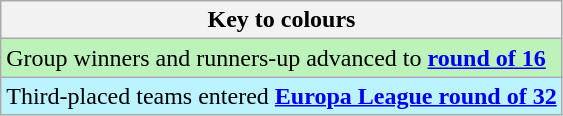<table class="wikitable">
<tr>
<th>Key to colours</th>
</tr>
<tr bgcolor=#BBF3BB>
<td>Group winners and runners-up advanced to <strong><a href='#'>round of 16</a></strong></td>
</tr>
<tr bgcolor=#BBF3FF>
<td>Third-placed teams entered <strong><a href='#'>Europa League round of 32</a></strong></td>
</tr>
</table>
